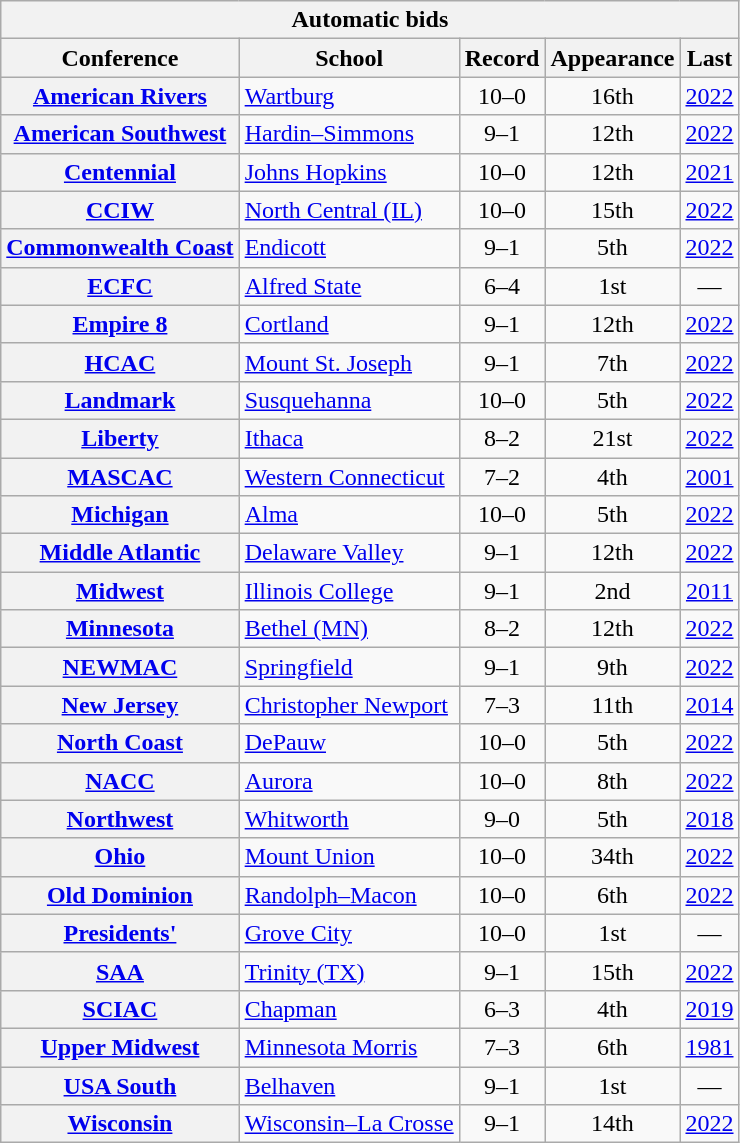<table class="wikitable sortable" style="text-align: left;">
<tr>
<th colspan="8" style=>Automatic bids</th>
</tr>
<tr>
<th>Conference</th>
<th>School</th>
<th>Record</th>
<th>Appearance</th>
<th>Last</th>
</tr>
<tr>
<th><a href='#'>American Rivers</a></th>
<td><a href='#'>Wartburg</a></td>
<td align=center>10–0</td>
<td align=center>16th</td>
<td align=center><a href='#'>2022</a></td>
</tr>
<tr>
<th><a href='#'>American Southwest</a></th>
<td><a href='#'>Hardin–Simmons</a></td>
<td align=center>9–1</td>
<td align=center>12th</td>
<td align=center><a href='#'>2022</a></td>
</tr>
<tr>
<th><a href='#'>Centennial</a></th>
<td><a href='#'>Johns Hopkins</a></td>
<td align=center>10–0</td>
<td align=center>12th</td>
<td align=center><a href='#'>2021</a></td>
</tr>
<tr>
<th><a href='#'>CCIW</a></th>
<td><a href='#'>North Central (IL)</a></td>
<td align=center>10–0</td>
<td align=center>15th</td>
<td align=center><a href='#'>2022</a></td>
</tr>
<tr>
<th><a href='#'>Commonwealth Coast</a></th>
<td><a href='#'>Endicott</a></td>
<td align=center>9–1</td>
<td align=center>5th</td>
<td align=center><a href='#'>2022</a></td>
</tr>
<tr>
<th><a href='#'>ECFC</a></th>
<td><a href='#'>Alfred State</a></td>
<td align=center>6–4</td>
<td align=center>1st</td>
<td align=center>—</td>
</tr>
<tr>
<th><a href='#'>Empire 8</a></th>
<td><a href='#'>Cortland</a></td>
<td align=center>9–1</td>
<td align=center>12th</td>
<td align=center><a href='#'>2022</a></td>
</tr>
<tr>
<th><a href='#'>HCAC</a></th>
<td><a href='#'>Mount St. Joseph</a></td>
<td align=center>9–1</td>
<td align=center>7th</td>
<td align=center><a href='#'>2022</a></td>
</tr>
<tr>
<th><a href='#'>Landmark</a></th>
<td><a href='#'>Susquehanna</a></td>
<td align=center>10–0</td>
<td align=center>5th</td>
<td align=center><a href='#'>2022</a></td>
</tr>
<tr>
<th><a href='#'>Liberty</a></th>
<td><a href='#'>Ithaca</a></td>
<td align=center>8–2</td>
<td align=center>21st</td>
<td align=center><a href='#'>2022</a></td>
</tr>
<tr>
<th><a href='#'>MASCAC</a></th>
<td><a href='#'>Western Connecticut</a></td>
<td align=center>7–2</td>
<td align=center>4th</td>
<td align=center><a href='#'>2001</a></td>
</tr>
<tr>
<th><a href='#'>Michigan</a></th>
<td><a href='#'>Alma</a></td>
<td align=center>10–0</td>
<td align=center>5th</td>
<td align=center><a href='#'>2022</a></td>
</tr>
<tr>
<th><a href='#'>Middle Atlantic</a></th>
<td><a href='#'>Delaware Valley</a></td>
<td align=center>9–1</td>
<td align=center>12th</td>
<td align=center><a href='#'>2022</a></td>
</tr>
<tr>
<th><a href='#'>Midwest</a></th>
<td><a href='#'>Illinois College</a></td>
<td align=center>9–1</td>
<td align=center>2nd</td>
<td align=center><a href='#'>2011</a></td>
</tr>
<tr>
<th><a href='#'>Minnesota</a></th>
<td><a href='#'>Bethel (MN)</a></td>
<td align=center>8–2</td>
<td align=center>12th</td>
<td align=center><a href='#'>2022</a></td>
</tr>
<tr>
<th><a href='#'>NEWMAC</a></th>
<td><a href='#'>Springfield</a></td>
<td align=center>9–1</td>
<td align=center>9th</td>
<td align=center><a href='#'>2022</a></td>
</tr>
<tr>
<th><a href='#'>New Jersey</a></th>
<td><a href='#'>Christopher Newport</a></td>
<td align=center>7–3</td>
<td align=center>11th</td>
<td align=center><a href='#'>2014</a></td>
</tr>
<tr>
<th><a href='#'>North Coast</a></th>
<td><a href='#'>DePauw</a></td>
<td align=center>10–0</td>
<td align=center>5th</td>
<td align=center><a href='#'>2022</a></td>
</tr>
<tr>
<th><a href='#'>NACC</a></th>
<td><a href='#'>Aurora</a></td>
<td align=center>10–0</td>
<td align=center>8th</td>
<td align=center><a href='#'>2022</a></td>
</tr>
<tr>
<th><a href='#'>Northwest</a></th>
<td><a href='#'>Whitworth</a></td>
<td align=center>9–0</td>
<td align=center>5th</td>
<td align=center><a href='#'>2018</a></td>
</tr>
<tr>
<th><a href='#'>Ohio</a></th>
<td><a href='#'>Mount Union</a></td>
<td align=center>10–0</td>
<td align=center>34th</td>
<td align=center><a href='#'>2022</a></td>
</tr>
<tr>
<th><a href='#'>Old Dominion</a></th>
<td><a href='#'>Randolph–Macon</a></td>
<td align=center>10–0</td>
<td align=center>6th</td>
<td align=center><a href='#'>2022</a></td>
</tr>
<tr>
<th><a href='#'>Presidents'</a></th>
<td><a href='#'>Grove City</a></td>
<td align=center>10–0</td>
<td align=center>1st</td>
<td align=center>—</td>
</tr>
<tr>
<th><a href='#'>SAA</a></th>
<td><a href='#'>Trinity (TX)</a></td>
<td align=center>9–1</td>
<td align=center>15th</td>
<td align=center><a href='#'>2022</a></td>
</tr>
<tr>
<th><a href='#'>SCIAC</a></th>
<td><a href='#'>Chapman</a></td>
<td align=center>6–3</td>
<td align=center>4th</td>
<td align=center><a href='#'>2019</a></td>
</tr>
<tr>
<th><a href='#'>Upper Midwest</a></th>
<td><a href='#'>Minnesota Morris</a></td>
<td align=center>7–3</td>
<td align=center>6th</td>
<td align=center><a href='#'>1981</a></td>
</tr>
<tr>
<th><a href='#'>USA South</a></th>
<td><a href='#'>Belhaven</a></td>
<td align=center>9–1</td>
<td align=center>1st</td>
<td align=center>—</td>
</tr>
<tr>
<th><a href='#'>Wisconsin</a></th>
<td><a href='#'>Wisconsin–La Crosse</a></td>
<td align=center>9–1</td>
<td align=center>14th</td>
<td align=center><a href='#'>2022</a></td>
</tr>
</table>
